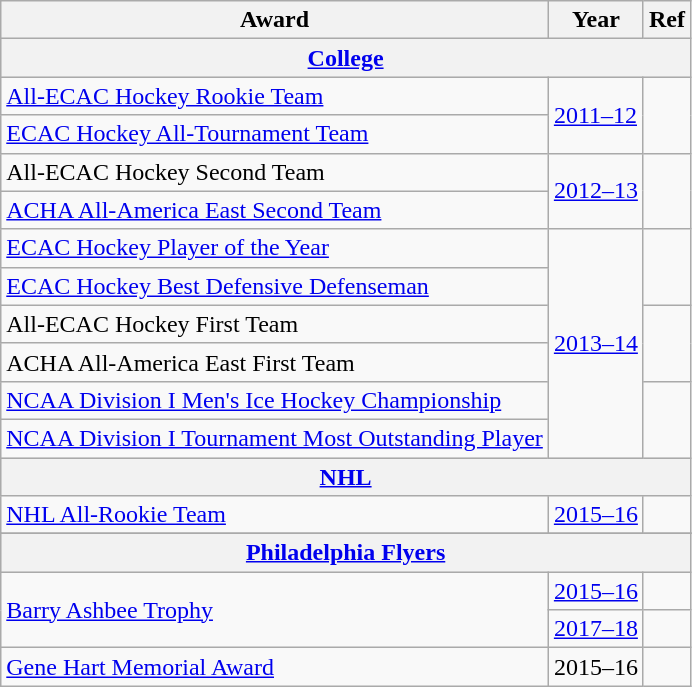<table class="wikitable">
<tr>
<th>Award</th>
<th>Year</th>
<th>Ref</th>
</tr>
<tr ALIGN="center" bgcolor="#e0e0e0">
<th colspan="3"><a href='#'>College</a></th>
</tr>
<tr>
<td><a href='#'>All-ECAC Hockey Rookie Team</a></td>
<td rowspan="2"><a href='#'>2011–12</a></td>
<td rowspan="2"></td>
</tr>
<tr>
<td><a href='#'>ECAC Hockey All-Tournament Team</a></td>
</tr>
<tr>
<td>All-ECAC Hockey Second Team</td>
<td rowspan="2"><a href='#'>2012–13</a></td>
<td rowspan="2"></td>
</tr>
<tr>
<td><a href='#'>ACHA All-America East Second Team</a></td>
</tr>
<tr>
<td><a href='#'>ECAC Hockey Player of the Year</a></td>
<td rowspan="6"><a href='#'>2013–14</a></td>
<td rowspan="2"></td>
</tr>
<tr>
<td><a href='#'>ECAC Hockey Best Defensive Defenseman</a></td>
</tr>
<tr>
<td>All-ECAC Hockey First Team</td>
<td rowspan="2"></td>
</tr>
<tr>
<td>ACHA All-America East First Team</td>
</tr>
<tr>
<td><a href='#'>NCAA Division I Men's Ice Hockey Championship</a></td>
<td rowspan="2"></td>
</tr>
<tr>
<td><a href='#'>NCAA Division I Tournament Most Outstanding Player</a></td>
</tr>
<tr ALIGN="center" bgcolor="#e0e0e0">
<th colspan="3"><a href='#'>NHL</a></th>
</tr>
<tr>
<td><a href='#'>NHL All-Rookie Team</a></td>
<td><a href='#'>2015–16</a></td>
<td></td>
</tr>
<tr>
</tr>
<tr ALIGN="center" bgcolor="#e0e0e0">
<th colspan="3"><a href='#'>Philadelphia Flyers</a></th>
</tr>
<tr>
<td rowspan="2"><a href='#'>Barry Ashbee Trophy</a></td>
<td><a href='#'>2015–16</a></td>
<td></td>
</tr>
<tr>
<td><a href='#'>2017–18</a></td>
<td></td>
</tr>
<tr>
<td><a href='#'>Gene Hart Memorial Award</a></td>
<td>2015–16</td>
<td></td>
</tr>
</table>
